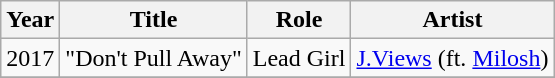<table class="wikitable sortable">
<tr>
<th>Year</th>
<th>Title</th>
<th>Role</th>
<th class="unsortable">Artist</th>
</tr>
<tr>
<td>2017</td>
<td>"Don't Pull Away"</td>
<td>Lead Girl</td>
<td><a href='#'>J.Views</a> (ft. <a href='#'>Milosh</a>)</td>
</tr>
<tr>
</tr>
</table>
